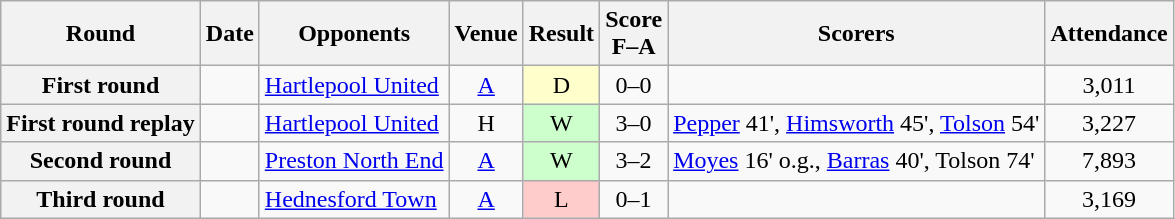<table class="wikitable plainrowheaders sortable" style="text-align:center">
<tr>
<th scope=col>Round</th>
<th scope=col>Date</th>
<th scope=col>Opponents</th>
<th scope=col>Venue</th>
<th scope=col>Result</th>
<th scope=col>Score<br>F–A</th>
<th scope=col class=unsortable>Scorers</th>
<th scope=col>Attendance</th>
</tr>
<tr>
<th scope=row>First round</th>
<td align=left></td>
<td align=left><a href='#'>Hartlepool United</a></td>
<td><a href='#'>A</a></td>
<td style="background-color:#FFFFCC">D</td>
<td>0–0</td>
<td align=left></td>
<td>3,011</td>
</tr>
<tr>
<th scope=row>First round replay</th>
<td align=left></td>
<td align=left><a href='#'>Hartlepool United</a></td>
<td>H</td>
<td style="background-color:#CCFFCC">W</td>
<td>3–0</td>
<td align=left><a href='#'>Pepper</a> 41', <a href='#'>Himsworth</a> 45', <a href='#'>Tolson</a> 54'</td>
<td>3,227</td>
</tr>
<tr>
<th scope=row>Second round</th>
<td align=left></td>
<td align=left><a href='#'>Preston North End</a></td>
<td><a href='#'>A</a></td>
<td style="background-color:#CCFFCC">W</td>
<td>3–2</td>
<td align=left><a href='#'>Moyes</a> 16' o.g., <a href='#'>Barras</a> 40', Tolson 74'</td>
<td>7,893</td>
</tr>
<tr>
<th scope=row>Third round</th>
<td align=left></td>
<td align=left><a href='#'>Hednesford Town</a></td>
<td><a href='#'>A</a></td>
<td style="background-color:#FFCCCC">L</td>
<td>0–1</td>
<td align=left></td>
<td>3,169</td>
</tr>
</table>
